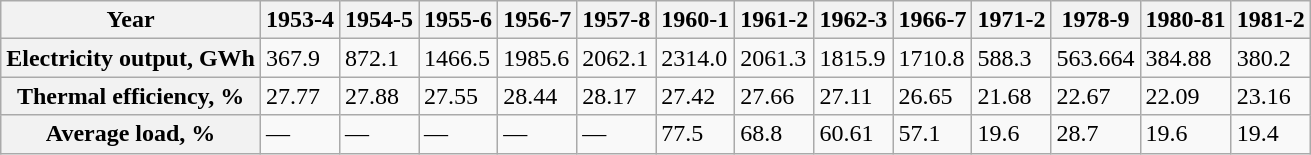<table class="wikitable">
<tr>
<th>Year</th>
<th>1953-4</th>
<th>1954-5</th>
<th>1955-6</th>
<th>1956-7</th>
<th>1957-8</th>
<th>1960-1</th>
<th>1961-2</th>
<th>1962-3</th>
<th>1966-7</th>
<th>1971-2</th>
<th>1978-9</th>
<th>1980-81</th>
<th>1981-2</th>
</tr>
<tr>
<th>Electricity output, GWh</th>
<td>367.9</td>
<td>872.1</td>
<td>1466.5</td>
<td>1985.6</td>
<td>2062.1</td>
<td>2314.0</td>
<td>2061.3</td>
<td>1815.9</td>
<td>1710.8</td>
<td>588.3</td>
<td>563.664</td>
<td>384.88</td>
<td>380.2</td>
</tr>
<tr>
<th>Thermal efficiency, %</th>
<td>27.77</td>
<td>27.88</td>
<td>27.55</td>
<td>28.44</td>
<td>28.17</td>
<td>27.42</td>
<td>27.66</td>
<td>27.11</td>
<td>26.65</td>
<td>21.68</td>
<td>22.67</td>
<td>22.09</td>
<td>23.16</td>
</tr>
<tr>
<th>Average load, %</th>
<td>—</td>
<td>—</td>
<td>—</td>
<td>—</td>
<td>—</td>
<td>77.5</td>
<td>68.8</td>
<td>60.61</td>
<td>57.1</td>
<td>19.6</td>
<td>28.7</td>
<td>19.6</td>
<td>19.4</td>
</tr>
</table>
